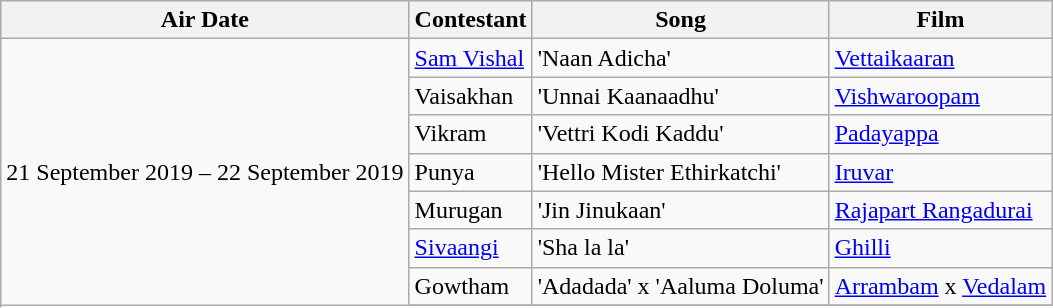<table class="wikitable sortable">
<tr>
<th>Air Date</th>
<th>Contestant</th>
<th>Song</th>
<th>Film</th>
</tr>
<tr>
<td rowspan="8">21 September 2019 – 22 September 2019</td>
<td><a href='#'>Sam Vishal</a></td>
<td>'Naan Adicha'</td>
<td><a href='#'>Vettaikaaran</a></td>
</tr>
<tr>
<td>Vaisakhan</td>
<td>'Unnai Kaanaadhu'</td>
<td><a href='#'>Vishwaroopam</a></td>
</tr>
<tr>
<td>Vikram</td>
<td>'Vettri Kodi Kaddu'</td>
<td><a href='#'>Padayappa</a></td>
</tr>
<tr>
<td>Punya</td>
<td>'Hello Mister Ethirkatchi'</td>
<td><a href='#'>Iruvar</a></td>
</tr>
<tr>
<td>Murugan</td>
<td>'Jin Jinukaan'</td>
<td><a href='#'>Rajapart Rangadurai</a></td>
</tr>
<tr>
<td><a href='#'>Sivaangi</a></td>
<td>'Sha la la'</td>
<td><a href='#'>Ghilli</a></td>
</tr>
<tr>
<td>Gowtham</td>
<td>'Adadada' x 'Aaluma Doluma'</td>
<td><a href='#'>Arrambam</a> x <a href='#'>Vedalam</a></td>
</tr>
<tr>
</tr>
</table>
